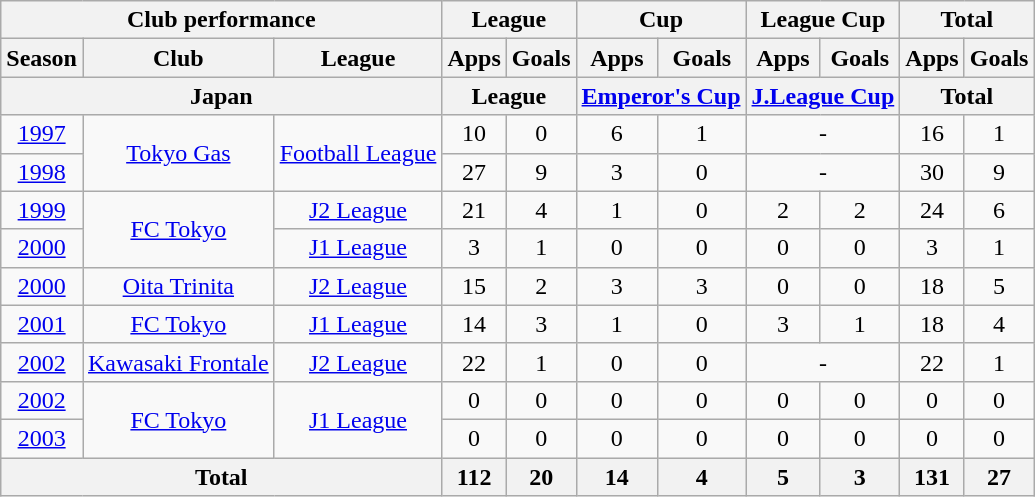<table class="wikitable" style="text-align:center;">
<tr>
<th colspan=3>Club performance</th>
<th colspan=2>League</th>
<th colspan=2>Cup</th>
<th colspan=2>League Cup</th>
<th colspan=2>Total</th>
</tr>
<tr>
<th>Season</th>
<th>Club</th>
<th>League</th>
<th>Apps</th>
<th>Goals</th>
<th>Apps</th>
<th>Goals</th>
<th>Apps</th>
<th>Goals</th>
<th>Apps</th>
<th>Goals</th>
</tr>
<tr>
<th colspan=3>Japan</th>
<th colspan=2>League</th>
<th colspan=2><a href='#'>Emperor's Cup</a></th>
<th colspan=2><a href='#'>J.League Cup</a></th>
<th colspan=2>Total</th>
</tr>
<tr>
<td><a href='#'>1997</a></td>
<td rowspan="2"><a href='#'>Tokyo Gas</a></td>
<td rowspan="2"><a href='#'>Football League</a></td>
<td>10</td>
<td>0</td>
<td>6</td>
<td>1</td>
<td colspan="2">-</td>
<td>16</td>
<td>1</td>
</tr>
<tr>
<td><a href='#'>1998</a></td>
<td>27</td>
<td>9</td>
<td>3</td>
<td>0</td>
<td colspan="2">-</td>
<td>30</td>
<td>9</td>
</tr>
<tr>
<td><a href='#'>1999</a></td>
<td rowspan="2"><a href='#'>FC Tokyo</a></td>
<td><a href='#'>J2 League</a></td>
<td>21</td>
<td>4</td>
<td>1</td>
<td>0</td>
<td>2</td>
<td>2</td>
<td>24</td>
<td>6</td>
</tr>
<tr>
<td><a href='#'>2000</a></td>
<td><a href='#'>J1 League</a></td>
<td>3</td>
<td>1</td>
<td>0</td>
<td>0</td>
<td>0</td>
<td>0</td>
<td>3</td>
<td>1</td>
</tr>
<tr>
<td><a href='#'>2000</a></td>
<td><a href='#'>Oita Trinita</a></td>
<td><a href='#'>J2 League</a></td>
<td>15</td>
<td>2</td>
<td>3</td>
<td>3</td>
<td>0</td>
<td>0</td>
<td>18</td>
<td>5</td>
</tr>
<tr>
<td><a href='#'>2001</a></td>
<td><a href='#'>FC Tokyo</a></td>
<td><a href='#'>J1 League</a></td>
<td>14</td>
<td>3</td>
<td>1</td>
<td>0</td>
<td>3</td>
<td>1</td>
<td>18</td>
<td>4</td>
</tr>
<tr>
<td><a href='#'>2002</a></td>
<td><a href='#'>Kawasaki Frontale</a></td>
<td><a href='#'>J2 League</a></td>
<td>22</td>
<td>1</td>
<td>0</td>
<td>0</td>
<td colspan="2">-</td>
<td>22</td>
<td>1</td>
</tr>
<tr>
<td><a href='#'>2002</a></td>
<td rowspan="2"><a href='#'>FC Tokyo</a></td>
<td rowspan="2"><a href='#'>J1 League</a></td>
<td>0</td>
<td>0</td>
<td>0</td>
<td>0</td>
<td>0</td>
<td>0</td>
<td>0</td>
<td>0</td>
</tr>
<tr>
<td><a href='#'>2003</a></td>
<td>0</td>
<td>0</td>
<td>0</td>
<td>0</td>
<td>0</td>
<td>0</td>
<td>0</td>
<td>0</td>
</tr>
<tr>
<th colspan=3>Total</th>
<th>112</th>
<th>20</th>
<th>14</th>
<th>4</th>
<th>5</th>
<th>3</th>
<th>131</th>
<th>27</th>
</tr>
</table>
